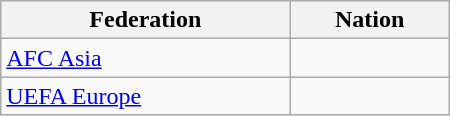<table class="wikitable" style="width:300px;">
<tr>
<th>Federation</th>
<th>Nation</th>
</tr>
<tr>
<td><a href='#'>AFC Asia</a></td>
<td> <em></em></td>
</tr>
<tr>
<td><a href='#'>UEFA Europe</a></td>
<td><br></td>
</tr>
</table>
